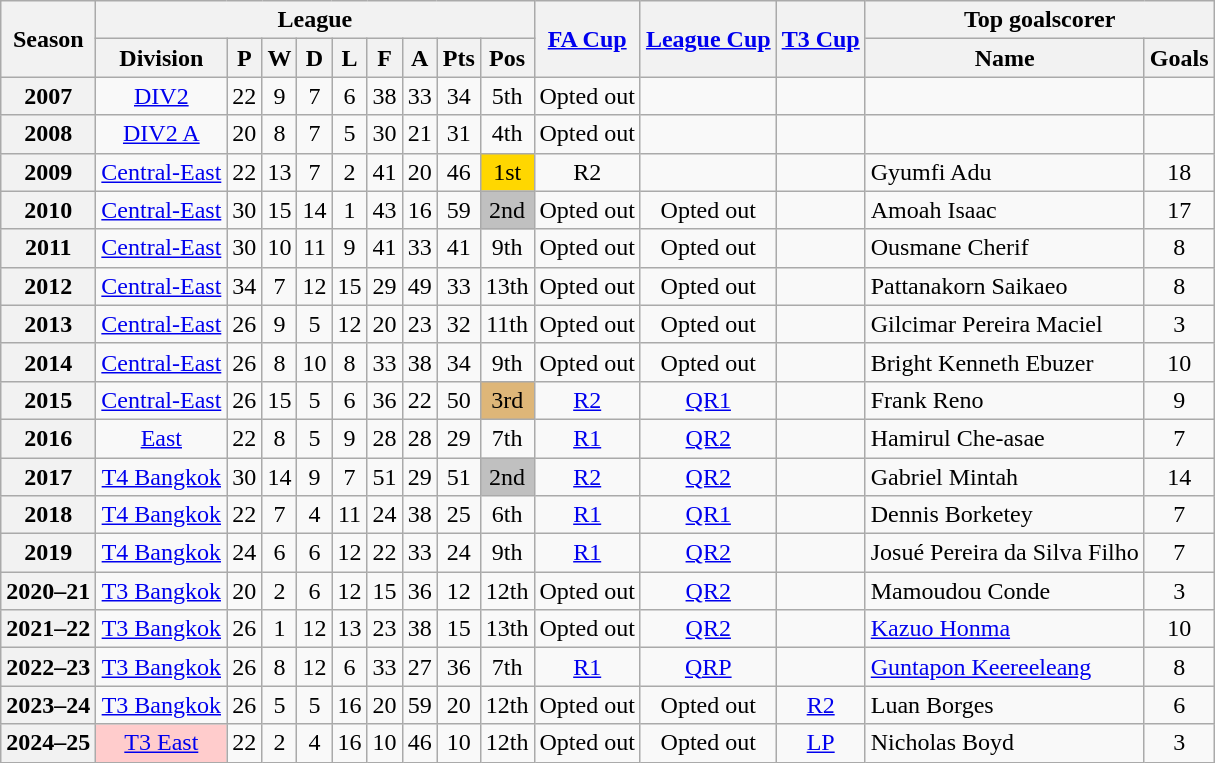<table class="wikitable" style="text-align: center">
<tr>
<th rowspan=2>Season</th>
<th colspan=9>League</th>
<th rowspan=2><a href='#'>FA Cup</a></th>
<th rowspan=2><a href='#'>League Cup</a></th>
<th rowspan=2><a href='#'>T3 Cup</a></th>
<th colspan=2>Top goalscorer</th>
</tr>
<tr>
<th>Division</th>
<th>P</th>
<th>W</th>
<th>D</th>
<th>L</th>
<th>F</th>
<th>A</th>
<th>Pts</th>
<th>Pos</th>
<th>Name</th>
<th>Goals</th>
</tr>
<tr>
<th>2007</th>
<td><a href='#'>DIV2</a></td>
<td>22</td>
<td>9</td>
<td>7</td>
<td>6</td>
<td>38</td>
<td>33</td>
<td>34</td>
<td>5th</td>
<td>Opted out</td>
<td></td>
<td></td>
<td></td>
<td></td>
</tr>
<tr>
<th>2008</th>
<td><a href='#'>DIV2 A</a></td>
<td>20</td>
<td>8</td>
<td>7</td>
<td>5</td>
<td>30</td>
<td>21</td>
<td>31</td>
<td>4th</td>
<td>Opted out</td>
<td></td>
<td></td>
<td></td>
<td></td>
</tr>
<tr>
<th>2009</th>
<td><a href='#'>Central-East</a></td>
<td>22</td>
<td>13</td>
<td>7</td>
<td>2</td>
<td>41</td>
<td>20</td>
<td>46</td>
<td bgcolor=gold>1st</td>
<td>R2</td>
<td></td>
<td></td>
<td align="left"> Gyumfi Adu</td>
<td>18</td>
</tr>
<tr>
<th>2010</th>
<td><a href='#'>Central-East</a></td>
<td>30</td>
<td>15</td>
<td>14</td>
<td>1</td>
<td>43</td>
<td>16</td>
<td>59</td>
<td bgcolor=silver>2nd</td>
<td>Opted out</td>
<td>Opted out</td>
<td></td>
<td align="left"> Amoah Isaac</td>
<td>17</td>
</tr>
<tr>
<th>2011</th>
<td><a href='#'>Central-East</a></td>
<td>30</td>
<td>10</td>
<td>11</td>
<td>9</td>
<td>41</td>
<td>33</td>
<td>41</td>
<td>9th</td>
<td>Opted out</td>
<td>Opted out</td>
<td></td>
<td align="left"> Ousmane Cherif</td>
<td>8</td>
</tr>
<tr>
<th>2012</th>
<td><a href='#'>Central-East</a></td>
<td>34</td>
<td>7</td>
<td>12</td>
<td>15</td>
<td>29</td>
<td>49</td>
<td>33</td>
<td>13th</td>
<td>Opted out</td>
<td>Opted out</td>
<td></td>
<td align="left"> Pattanakorn Saikaeo</td>
<td>8</td>
</tr>
<tr>
<th>2013</th>
<td><a href='#'>Central-East</a></td>
<td>26</td>
<td>9</td>
<td>5</td>
<td>12</td>
<td>20</td>
<td>23</td>
<td>32</td>
<td>11th</td>
<td>Opted out</td>
<td>Opted out</td>
<td></td>
<td align="left"> Gilcimar Pereira Maciel</td>
<td>3</td>
</tr>
<tr>
<th>2014</th>
<td><a href='#'>Central-East</a></td>
<td>26</td>
<td>8</td>
<td>10</td>
<td>8</td>
<td>33</td>
<td>38</td>
<td>34</td>
<td>9th</td>
<td>Opted out</td>
<td>Opted out</td>
<td></td>
<td align="left"> Bright Kenneth Ebuzer</td>
<td>10</td>
</tr>
<tr>
<th>2015</th>
<td><a href='#'>Central-East</a></td>
<td>26</td>
<td>15</td>
<td>5</td>
<td>6</td>
<td>36</td>
<td>22</td>
<td>50</td>
<td bgcolor=#deb678>3rd</td>
<td><a href='#'>R2</a></td>
<td><a href='#'>QR1</a></td>
<td></td>
<td align="left"> Frank Reno</td>
<td>9</td>
</tr>
<tr>
<th>2016</th>
<td><a href='#'>East</a></td>
<td>22</td>
<td>8</td>
<td>5</td>
<td>9</td>
<td>28</td>
<td>28</td>
<td>29</td>
<td>7th</td>
<td><a href='#'>R1</a></td>
<td><a href='#'>QR2</a></td>
<td></td>
<td align="left"> Hamirul Che-asae</td>
<td>7</td>
</tr>
<tr>
<th>2017</th>
<td><a href='#'>T4 Bangkok</a></td>
<td>30</td>
<td>14</td>
<td>9</td>
<td>7</td>
<td>51</td>
<td>29</td>
<td>51</td>
<td bgcolor=silver>2nd</td>
<td><a href='#'>R2</a></td>
<td><a href='#'>QR2</a></td>
<td></td>
<td align="left"> Gabriel Mintah</td>
<td>14</td>
</tr>
<tr>
<th>2018</th>
<td><a href='#'>T4 Bangkok</a></td>
<td>22</td>
<td>7</td>
<td>4</td>
<td>11</td>
<td>24</td>
<td>38</td>
<td>25</td>
<td>6th</td>
<td><a href='#'>R1</a></td>
<td><a href='#'>QR1</a></td>
<td></td>
<td align="left"> Dennis Borketey</td>
<td>7</td>
</tr>
<tr>
<th>2019</th>
<td><a href='#'>T4 Bangkok</a></td>
<td>24</td>
<td>6</td>
<td>6</td>
<td>12</td>
<td>22</td>
<td>33</td>
<td>24</td>
<td>9th</td>
<td><a href='#'>R1</a></td>
<td><a href='#'>QR2</a></td>
<td></td>
<td align="left"> Josué Pereira da Silva Filho</td>
<td>7</td>
</tr>
<tr>
<th>2020–21</th>
<td><a href='#'>T3 Bangkok</a></td>
<td>20</td>
<td>2</td>
<td>6</td>
<td>12</td>
<td>15</td>
<td>36</td>
<td>12</td>
<td>12th</td>
<td>Opted out</td>
<td><a href='#'>QR2</a></td>
<td></td>
<td align="left"> Mamoudou Conde</td>
<td>3</td>
</tr>
<tr>
<th>2021–22</th>
<td><a href='#'>T3 Bangkok</a></td>
<td>26</td>
<td>1</td>
<td>12</td>
<td>13</td>
<td>23</td>
<td>38</td>
<td>15</td>
<td>13th</td>
<td>Opted out</td>
<td><a href='#'>QR2</a></td>
<td></td>
<td align="left"> <a href='#'>Kazuo Honma</a></td>
<td>10</td>
</tr>
<tr>
<th>2022–23</th>
<td><a href='#'>T3 Bangkok</a></td>
<td>26</td>
<td>8</td>
<td>12</td>
<td>6</td>
<td>33</td>
<td>27</td>
<td>36</td>
<td>7th</td>
<td><a href='#'>R1</a></td>
<td><a href='#'>QRP</a></td>
<td></td>
<td align="left"> <a href='#'>Guntapon Keereeleang</a></td>
<td>8</td>
</tr>
<tr>
<th>2023–24</th>
<td><a href='#'>T3 Bangkok</a></td>
<td>26</td>
<td>5</td>
<td>5</td>
<td>16</td>
<td>20</td>
<td>59</td>
<td>20</td>
<td>12th</td>
<td>Opted out</td>
<td>Opted out</td>
<td><a href='#'>R2</a></td>
<td align="left"> Luan Borges</td>
<td>6</td>
</tr>
<tr>
<th>2024–25</th>
<td bgcolor="#FFCCCC"><a href='#'>T3 East</a></td>
<td>22</td>
<td>2</td>
<td>4</td>
<td>16</td>
<td>10</td>
<td>46</td>
<td>10</td>
<td>12th</td>
<td>Opted out</td>
<td>Opted out</td>
<td><a href='#'>LP</a></td>
<td align="left"> Nicholas Boyd</td>
<td>3</td>
</tr>
</table>
